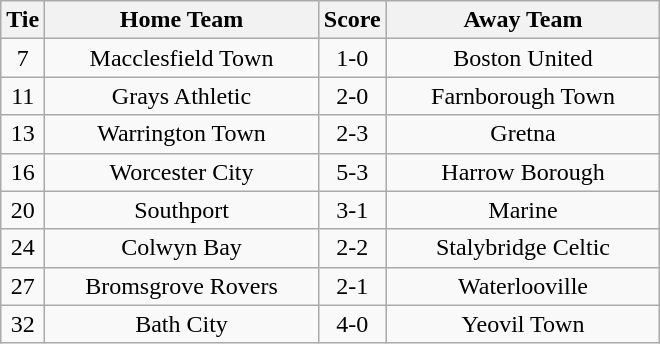<table class="wikitable" style="text-align:center;">
<tr>
<th width=20>Tie</th>
<th width=175>Home Team</th>
<th width=20>Score</th>
<th width=175>Away Team</th>
</tr>
<tr>
<td>7</td>
<td>Macclesfield Town</td>
<td>1-0</td>
<td>Boston United</td>
</tr>
<tr>
<td>11</td>
<td>Grays Athletic</td>
<td>2-0</td>
<td>Farnborough Town</td>
</tr>
<tr>
<td>13</td>
<td>Warrington Town</td>
<td>2-3</td>
<td>Gretna</td>
</tr>
<tr>
<td>16</td>
<td>Worcester City</td>
<td>5-3</td>
<td>Harrow Borough</td>
</tr>
<tr>
<td>20</td>
<td>Southport</td>
<td>3-1</td>
<td>Marine</td>
</tr>
<tr>
<td>24</td>
<td>Colwyn Bay</td>
<td>2-2</td>
<td>Stalybridge Celtic</td>
</tr>
<tr>
<td>27</td>
<td>Bromsgrove Rovers</td>
<td>2-1</td>
<td>Waterlooville</td>
</tr>
<tr>
<td>32</td>
<td>Bath City</td>
<td>4-0</td>
<td>Yeovil Town</td>
</tr>
</table>
